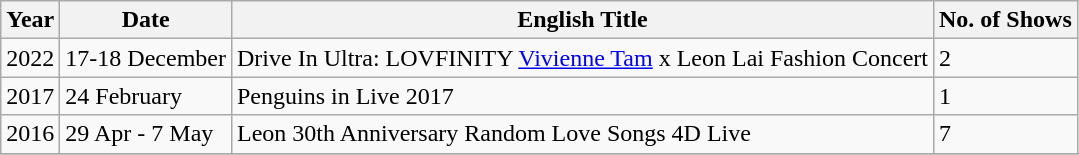<table class="wikitable">
<tr>
<th>Year</th>
<th>Date</th>
<th>English Title</th>
<th>No. of Shows</th>
</tr>
<tr>
<td>2022</td>
<td>17-18 December</td>
<td>Drive In Ultra: LOVFINITY <a href='#'>Vivienne Tam</a> x Leon Lai Fashion Concert</td>
<td>2</td>
</tr>
<tr>
<td>2017</td>
<td>24 February</td>
<td>Penguins in Live 2017</td>
<td>1</td>
</tr>
<tr>
<td>2016</td>
<td>29 Apr - 7 May</td>
<td>Leon 30th Anniversary Random Love Songs 4D Live</td>
<td>7</td>
</tr>
<tr>
</tr>
</table>
